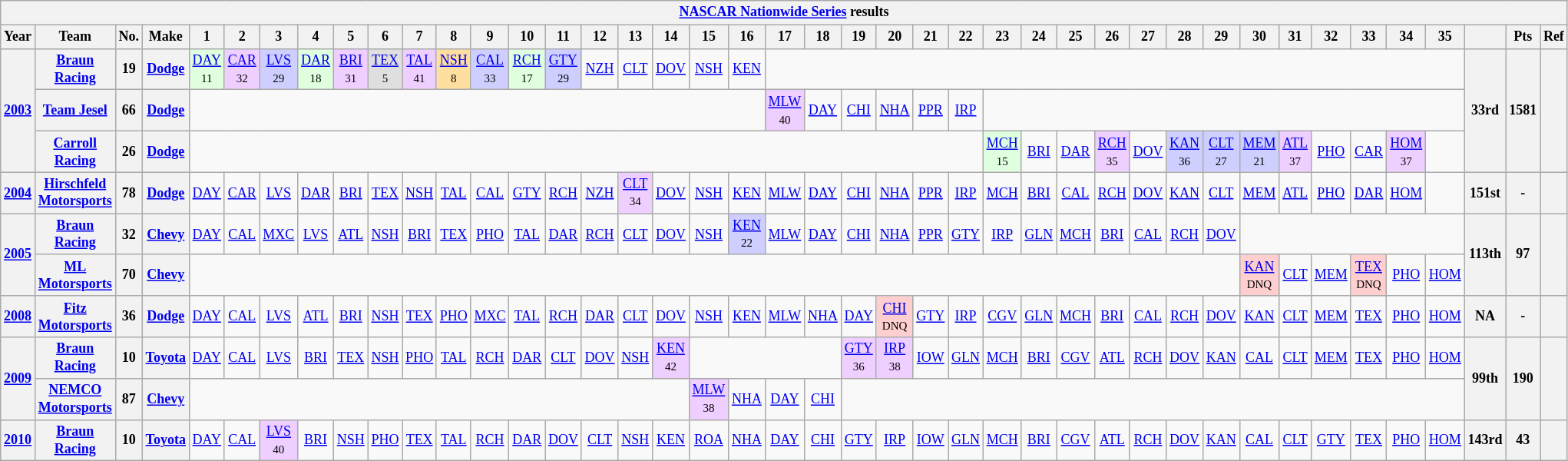<table class="wikitable" style="text-align:center; font-size:75%">
<tr>
<th colspan=42><a href='#'>NASCAR Nationwide Series</a> results</th>
</tr>
<tr>
<th>Year</th>
<th>Team</th>
<th>No.</th>
<th>Make</th>
<th>1</th>
<th>2</th>
<th>3</th>
<th>4</th>
<th>5</th>
<th>6</th>
<th>7</th>
<th>8</th>
<th>9</th>
<th>10</th>
<th>11</th>
<th>12</th>
<th>13</th>
<th>14</th>
<th>15</th>
<th>16</th>
<th>17</th>
<th>18</th>
<th>19</th>
<th>20</th>
<th>21</th>
<th>22</th>
<th>23</th>
<th>24</th>
<th>25</th>
<th>26</th>
<th>27</th>
<th>28</th>
<th>29</th>
<th>30</th>
<th>31</th>
<th>32</th>
<th>33</th>
<th>34</th>
<th>35</th>
<th></th>
<th>Pts</th>
<th>Ref</th>
</tr>
<tr>
<th rowspan=3><a href='#'>2003</a></th>
<th><a href='#'>Braun Racing</a></th>
<th>19</th>
<th><a href='#'>Dodge</a></th>
<td style="background:#DFFFDF;"><a href='#'>DAY</a><br><small>11</small></td>
<td style="background:#EFCFFF;"><a href='#'>CAR</a><br><small>32</small></td>
<td style="background:#CFCFFF;"><a href='#'>LVS</a><br><small>29</small></td>
<td style="background:#DFFFDF;"><a href='#'>DAR</a><br><small>18</small></td>
<td style="background:#EFCFFF;"><a href='#'>BRI</a><br><small>31</small></td>
<td style="background:#DFDFDF;"><a href='#'>TEX</a><br><small>5</small></td>
<td style="background:#EFCFFF;"><a href='#'>TAL</a><br><small>41</small></td>
<td style="background:#FFDF9F;"><a href='#'>NSH</a><br><small>8</small></td>
<td style="background:#CFCFFF;"><a href='#'>CAL</a><br><small>33</small></td>
<td style="background:#DFFFDF;"><a href='#'>RCH</a><br><small>17</small></td>
<td style="background:#CFCFFF;"><a href='#'>GTY</a><br><small>29</small></td>
<td><a href='#'>NZH</a></td>
<td><a href='#'>CLT</a></td>
<td><a href='#'>DOV</a></td>
<td><a href='#'>NSH</a></td>
<td><a href='#'>KEN</a></td>
<td colspan=19></td>
<th rowspan=3>33rd</th>
<th rowspan=3>1581</th>
<th rowspan=3></th>
</tr>
<tr>
<th><a href='#'>Team Jesel</a></th>
<th>66</th>
<th><a href='#'>Dodge</a></th>
<td colspan=16></td>
<td style="background:#EFCFFF;"><a href='#'>MLW</a><br><small>40</small></td>
<td><a href='#'>DAY</a></td>
<td><a href='#'>CHI</a></td>
<td><a href='#'>NHA</a></td>
<td><a href='#'>PPR</a></td>
<td><a href='#'>IRP</a></td>
<td colspan=13></td>
</tr>
<tr>
<th><a href='#'>Carroll Racing</a></th>
<th>26</th>
<th><a href='#'>Dodge</a></th>
<td colspan=22></td>
<td style="background:#DFFFDF;"><a href='#'>MCH</a><br><small>15</small></td>
<td><a href='#'>BRI</a></td>
<td><a href='#'>DAR</a></td>
<td style="background:#EFCFFF;"><a href='#'>RCH</a><br><small>35</small></td>
<td><a href='#'>DOV</a></td>
<td style="background:#CFCFFF;"><a href='#'>KAN</a><br><small>36</small></td>
<td style="background:#CFCFFF;"><a href='#'>CLT</a><br><small>27</small></td>
<td style="background:#CFCFFF;"><a href='#'>MEM</a><br><small>21</small></td>
<td style="background:#EFCFFF;"><a href='#'>ATL</a><br><small>37</small></td>
<td><a href='#'>PHO</a></td>
<td><a href='#'>CAR</a></td>
<td style="background:#EFCFFF;"><a href='#'>HOM</a><br><small>37</small></td>
<td></td>
</tr>
<tr>
<th><a href='#'>2004</a></th>
<th><a href='#'>Hirschfeld Motorsports</a></th>
<th>78</th>
<th><a href='#'>Dodge</a></th>
<td><a href='#'>DAY</a></td>
<td><a href='#'>CAR</a></td>
<td><a href='#'>LVS</a></td>
<td><a href='#'>DAR</a></td>
<td><a href='#'>BRI</a></td>
<td><a href='#'>TEX</a></td>
<td><a href='#'>NSH</a></td>
<td><a href='#'>TAL</a></td>
<td><a href='#'>CAL</a></td>
<td><a href='#'>GTY</a></td>
<td><a href='#'>RCH</a></td>
<td><a href='#'>NZH</a></td>
<td style="background:#EFCFFF;"><a href='#'>CLT</a><br><small>34</small></td>
<td><a href='#'>DOV</a></td>
<td><a href='#'>NSH</a></td>
<td><a href='#'>KEN</a></td>
<td><a href='#'>MLW</a></td>
<td><a href='#'>DAY</a></td>
<td><a href='#'>CHI</a></td>
<td><a href='#'>NHA</a></td>
<td><a href='#'>PPR</a></td>
<td><a href='#'>IRP</a></td>
<td><a href='#'>MCH</a></td>
<td><a href='#'>BRI</a></td>
<td><a href='#'>CAL</a></td>
<td><a href='#'>RCH</a></td>
<td><a href='#'>DOV</a></td>
<td><a href='#'>KAN</a></td>
<td><a href='#'>CLT</a></td>
<td><a href='#'>MEM</a></td>
<td><a href='#'>ATL</a></td>
<td><a href='#'>PHO</a></td>
<td><a href='#'>DAR</a></td>
<td><a href='#'>HOM</a></td>
<td></td>
<th>151st</th>
<th>-</th>
<th></th>
</tr>
<tr>
<th rowspan=2><a href='#'>2005</a></th>
<th><a href='#'>Braun Racing</a></th>
<th>32</th>
<th><a href='#'>Chevy</a></th>
<td><a href='#'>DAY</a></td>
<td><a href='#'>CAL</a></td>
<td><a href='#'>MXC</a></td>
<td><a href='#'>LVS</a></td>
<td><a href='#'>ATL</a></td>
<td><a href='#'>NSH</a></td>
<td><a href='#'>BRI</a></td>
<td><a href='#'>TEX</a></td>
<td><a href='#'>PHO</a></td>
<td><a href='#'>TAL</a></td>
<td><a href='#'>DAR</a></td>
<td><a href='#'>RCH</a></td>
<td><a href='#'>CLT</a></td>
<td><a href='#'>DOV</a></td>
<td><a href='#'>NSH</a></td>
<td style="background:#CFCFFF;"><a href='#'>KEN</a><br><small>22</small></td>
<td><a href='#'>MLW</a></td>
<td><a href='#'>DAY</a></td>
<td><a href='#'>CHI</a></td>
<td><a href='#'>NHA</a></td>
<td><a href='#'>PPR</a></td>
<td><a href='#'>GTY</a></td>
<td><a href='#'>IRP</a></td>
<td><a href='#'>GLN</a></td>
<td><a href='#'>MCH</a></td>
<td><a href='#'>BRI</a></td>
<td><a href='#'>CAL</a></td>
<td><a href='#'>RCH</a></td>
<td><a href='#'>DOV</a></td>
<td colspan=6></td>
<th rowspan=2>113th</th>
<th rowspan=2>97</th>
<th rowspan=2></th>
</tr>
<tr>
<th><a href='#'>ML Motorsports</a></th>
<th>70</th>
<th><a href='#'>Chevy</a></th>
<td colspan=29></td>
<td style="background:#FFCFCF;"><a href='#'>KAN</a><br><small>DNQ</small></td>
<td><a href='#'>CLT</a></td>
<td><a href='#'>MEM</a></td>
<td style="background:#FFCFCF;"><a href='#'>TEX</a><br><small>DNQ</small></td>
<td><a href='#'>PHO</a></td>
<td><a href='#'>HOM</a></td>
</tr>
<tr>
<th><a href='#'>2008</a></th>
<th><a href='#'>Fitz Motorsports</a></th>
<th>36</th>
<th><a href='#'>Dodge</a></th>
<td><a href='#'>DAY</a></td>
<td><a href='#'>CAL</a></td>
<td><a href='#'>LVS</a></td>
<td><a href='#'>ATL</a></td>
<td><a href='#'>BRI</a></td>
<td><a href='#'>NSH</a></td>
<td><a href='#'>TEX</a></td>
<td><a href='#'>PHO</a></td>
<td><a href='#'>MXC</a></td>
<td><a href='#'>TAL</a></td>
<td><a href='#'>RCH</a></td>
<td><a href='#'>DAR</a></td>
<td><a href='#'>CLT</a></td>
<td><a href='#'>DOV</a></td>
<td><a href='#'>NSH</a></td>
<td><a href='#'>KEN</a></td>
<td><a href='#'>MLW</a></td>
<td><a href='#'>NHA</a></td>
<td><a href='#'>DAY</a></td>
<td style="background:#FFCFCF;"><a href='#'>CHI</a><br><small>DNQ</small></td>
<td><a href='#'>GTY</a></td>
<td><a href='#'>IRP</a></td>
<td><a href='#'>CGV</a></td>
<td><a href='#'>GLN</a></td>
<td><a href='#'>MCH</a></td>
<td><a href='#'>BRI</a></td>
<td><a href='#'>CAL</a></td>
<td><a href='#'>RCH</a></td>
<td><a href='#'>DOV</a></td>
<td><a href='#'>KAN</a></td>
<td><a href='#'>CLT</a></td>
<td><a href='#'>MEM</a></td>
<td><a href='#'>TEX</a></td>
<td><a href='#'>PHO</a></td>
<td><a href='#'>HOM</a></td>
<th>NA</th>
<th>-</th>
<th></th>
</tr>
<tr>
<th rowspan=2><a href='#'>2009</a></th>
<th><a href='#'>Braun Racing</a></th>
<th>10</th>
<th><a href='#'>Toyota</a></th>
<td><a href='#'>DAY</a></td>
<td><a href='#'>CAL</a></td>
<td><a href='#'>LVS</a></td>
<td><a href='#'>BRI</a></td>
<td><a href='#'>TEX</a></td>
<td><a href='#'>NSH</a></td>
<td><a href='#'>PHO</a></td>
<td><a href='#'>TAL</a></td>
<td><a href='#'>RCH</a></td>
<td><a href='#'>DAR</a></td>
<td><a href='#'>CLT</a></td>
<td><a href='#'>DOV</a></td>
<td><a href='#'>NSH</a></td>
<td style="background:#EFCFFF;"><a href='#'>KEN</a><br><small>42</small></td>
<td colspan=4></td>
<td style="background:#EFCFFF;"><a href='#'>GTY</a><br><small>36</small></td>
<td style="background:#EFCFFF;"><a href='#'>IRP</a><br><small>38</small></td>
<td><a href='#'>IOW</a></td>
<td><a href='#'>GLN</a></td>
<td><a href='#'>MCH</a></td>
<td><a href='#'>BRI</a></td>
<td><a href='#'>CGV</a></td>
<td><a href='#'>ATL</a></td>
<td><a href='#'>RCH</a></td>
<td><a href='#'>DOV</a></td>
<td><a href='#'>KAN</a></td>
<td><a href='#'>CAL</a></td>
<td><a href='#'>CLT</a></td>
<td><a href='#'>MEM</a></td>
<td><a href='#'>TEX</a></td>
<td><a href='#'>PHO</a></td>
<td><a href='#'>HOM</a></td>
<th rowspan=2>99th</th>
<th rowspan=2>190</th>
<th rowspan=2></th>
</tr>
<tr>
<th><a href='#'>NEMCO Motorsports</a></th>
<th>87</th>
<th><a href='#'>Chevy</a></th>
<td colspan=14></td>
<td style="background:#EFCFFF;"><a href='#'>MLW</a><br><small>38</small></td>
<td><a href='#'>NHA</a></td>
<td><a href='#'>DAY</a></td>
<td><a href='#'>CHI</a></td>
<td colspan=17></td>
</tr>
<tr>
<th><a href='#'>2010</a></th>
<th><a href='#'>Braun Racing</a></th>
<th>10</th>
<th><a href='#'>Toyota</a></th>
<td><a href='#'>DAY</a></td>
<td><a href='#'>CAL</a></td>
<td style="background:#EFCFFF;"><a href='#'>LVS</a><br><small>40</small></td>
<td><a href='#'>BRI</a></td>
<td><a href='#'>NSH</a></td>
<td><a href='#'>PHO</a></td>
<td><a href='#'>TEX</a></td>
<td><a href='#'>TAL</a></td>
<td><a href='#'>RCH</a></td>
<td><a href='#'>DAR</a></td>
<td><a href='#'>DOV</a></td>
<td><a href='#'>CLT</a></td>
<td><a href='#'>NSH</a></td>
<td><a href='#'>KEN</a></td>
<td><a href='#'>ROA</a></td>
<td><a href='#'>NHA</a></td>
<td><a href='#'>DAY</a></td>
<td><a href='#'>CHI</a></td>
<td><a href='#'>GTY</a></td>
<td><a href='#'>IRP</a></td>
<td><a href='#'>IOW</a></td>
<td><a href='#'>GLN</a></td>
<td><a href='#'>MCH</a></td>
<td><a href='#'>BRI</a></td>
<td><a href='#'>CGV</a></td>
<td><a href='#'>ATL</a></td>
<td><a href='#'>RCH</a></td>
<td><a href='#'>DOV</a></td>
<td><a href='#'>KAN</a></td>
<td><a href='#'>CAL</a></td>
<td><a href='#'>CLT</a></td>
<td><a href='#'>GTY</a></td>
<td><a href='#'>TEX</a></td>
<td><a href='#'>PHO</a></td>
<td><a href='#'>HOM</a></td>
<th>143rd</th>
<th>43</th>
<th></th>
</tr>
</table>
